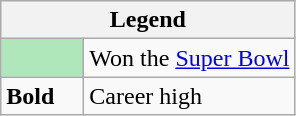<table class="wikitable mw-collapsible">
<tr>
<th colspan="2">Legend</th>
</tr>
<tr>
<td style="background:#afe6ba; width:3em;"></td>
<td>Won the <a href='#'>Super Bowl</a></td>
</tr>
<tr>
<td><strong>Bold</strong></td>
<td>Career high</td>
</tr>
</table>
